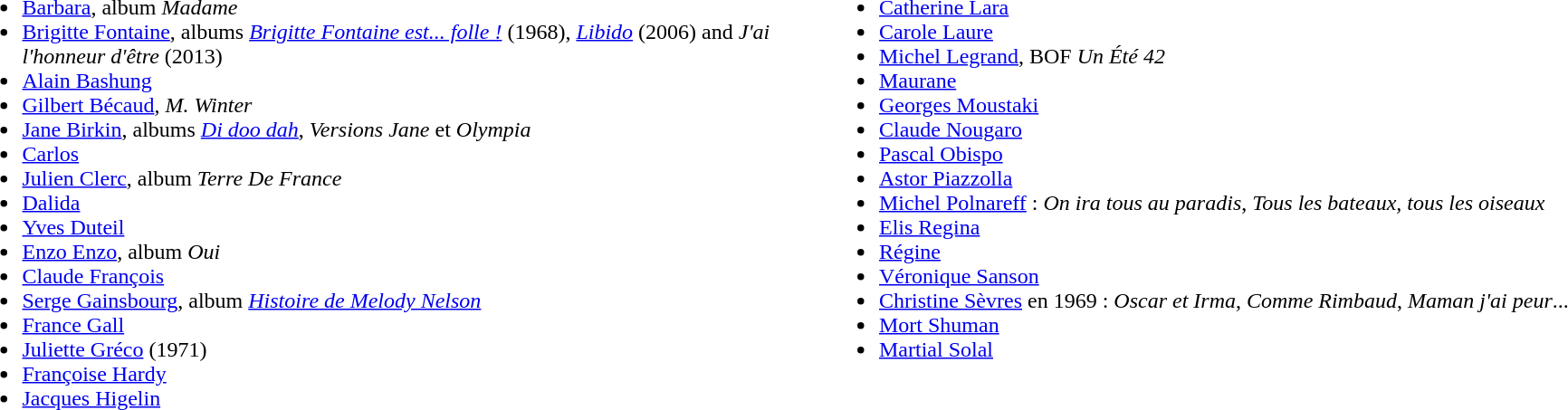<table border="0" align="center" width="100%">
<tr>
<td style="vertical-align:top" width="50%"><br><ul><li><a href='#'>Barbara</a>, album <em>Madame</em></li><li><a href='#'>Brigitte Fontaine</a>, albums <em><a href='#'>Brigitte Fontaine est... folle !</a></em> (1968), <em><a href='#'>Libido</a></em> (2006) and <em>J'ai l'honneur d'être</em> (2013)</li><li><a href='#'>Alain Bashung</a></li><li><a href='#'>Gilbert Bécaud</a>, <em>M. Winter</em></li><li><a href='#'>Jane Birkin</a>, albums <em><a href='#'>Di doo dah</a></em>, <em>Versions Jane</em> et <em>Olympia</em></li><li><a href='#'>Carlos</a></li><li><a href='#'>Julien Clerc</a>, album <em>Terre De France</em></li><li><a href='#'>Dalida</a></li><li><a href='#'>Yves Duteil</a></li><li><a href='#'>Enzo Enzo</a>, album <em>Oui</em></li><li><a href='#'>Claude François</a></li><li><a href='#'>Serge Gainsbourg</a>, album <em><a href='#'>Histoire de Melody Nelson</a></em></li><li><a href='#'>France Gall</a></li><li><a href='#'>Juliette Gréco</a> (1971)</li><li><a href='#'>Françoise Hardy</a></li><li><a href='#'>Jacques Higelin</a></li></ul></td>
<td style="vertical-align:top" width="50%"><br><ul><li><a href='#'>Catherine Lara</a></li><li><a href='#'>Carole Laure</a></li><li><a href='#'>Michel Legrand</a>, BOF <em>Un Été 42</em></li><li><a href='#'>Maurane</a></li><li><a href='#'>Georges Moustaki</a></li><li><a href='#'>Claude Nougaro</a></li><li><a href='#'>Pascal Obispo</a></li><li><a href='#'>Astor Piazzolla</a></li><li><a href='#'>Michel Polnareff</a> : <em>On ira tous au paradis</em>, <em>Tous les bateaux, tous les oiseaux</em></li><li><a href='#'>Elis Regina</a></li><li><a href='#'>Régine</a></li><li><a href='#'>Véronique Sanson</a></li><li><a href='#'>Christine Sèvres</a> en 1969 : <em>Oscar et Irma</em>, <em>Comme Rimbaud</em>, <em>Maman j'ai peur</em>...</li><li><a href='#'>Mort Shuman</a></li><li><a href='#'>Martial Solal</a></li></ul></td>
</tr>
</table>
